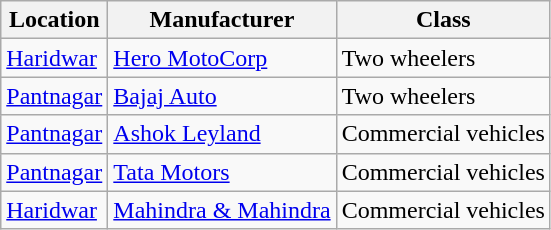<table class="wikitable sortable" border="1">
<tr>
<th>Location</th>
<th>Manufacturer</th>
<th>Class</th>
</tr>
<tr>
<td><a href='#'>Haridwar</a></td>
<td><a href='#'>Hero MotoCorp</a></td>
<td>Two wheelers</td>
</tr>
<tr>
<td><a href='#'>Pantnagar</a></td>
<td><a href='#'>Bajaj Auto</a></td>
<td>Two wheelers</td>
</tr>
<tr>
<td><a href='#'>Pantnagar</a></td>
<td><a href='#'>Ashok Leyland</a></td>
<td>Commercial vehicles</td>
</tr>
<tr>
<td><a href='#'>Pantnagar</a></td>
<td><a href='#'>Tata Motors</a></td>
<td>Commercial vehicles</td>
</tr>
<tr>
<td><a href='#'>Haridwar</a></td>
<td><a href='#'>Mahindra & Mahindra</a></td>
<td>Commercial vehicles</td>
</tr>
</table>
